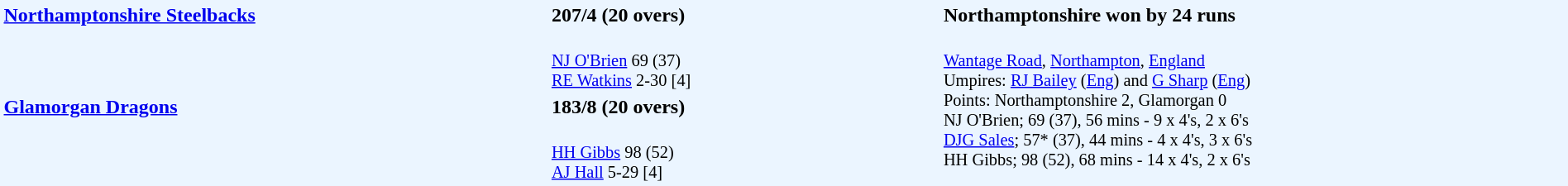<table style="width:100%; background:#ebf5ff;">
<tr>
<td style="width:35%; vertical-align:top;" rowspan="2"><strong><a href='#'>Northamptonshire Steelbacks</a></strong></td>
<td style="width:25%;"><strong>207/4 (20 overs)</strong></td>
<td style="width:40%;"><strong>Northamptonshire won by 24 runs</strong></td>
</tr>
<tr>
<td style="font-size: 85%;"><br><a href='#'>NJ O'Brien</a> 69 (37)<br>
<a href='#'>RE Watkins</a> 2-30 [4]</td>
<td style="vertical-align:top; font-size:85%;" rowspan="3"><br><a href='#'>Wantage Road</a>, <a href='#'>Northampton</a>, <a href='#'>England</a><br>
Umpires: <a href='#'>RJ Bailey</a> (<a href='#'>Eng</a>) and <a href='#'>G Sharp</a> (<a href='#'>Eng</a>)<br>
Points: Northamptonshire 2, Glamorgan 0<br>NJ O'Brien; 69 (37), 56 mins - 9 x 4's, 2 x 6's<br>
<a href='#'>DJG Sales</a>; 57* (37), 44 mins - 4 x 4's, 3 x 6's<br>
HH Gibbs; 98 (52), 68 mins - 14 x 4's, 2 x 6's</td>
</tr>
<tr>
<td style="vertical-align:top;" rowspan="2"><strong><a href='#'>Glamorgan Dragons</a></strong></td>
<td><strong>183/8 (20 overs)</strong></td>
</tr>
<tr>
<td style="font-size: 85%;"><br><a href='#'>HH Gibbs</a> 98 (52)<br>
<a href='#'>AJ Hall</a> 5-29 [4]</td>
</tr>
</table>
